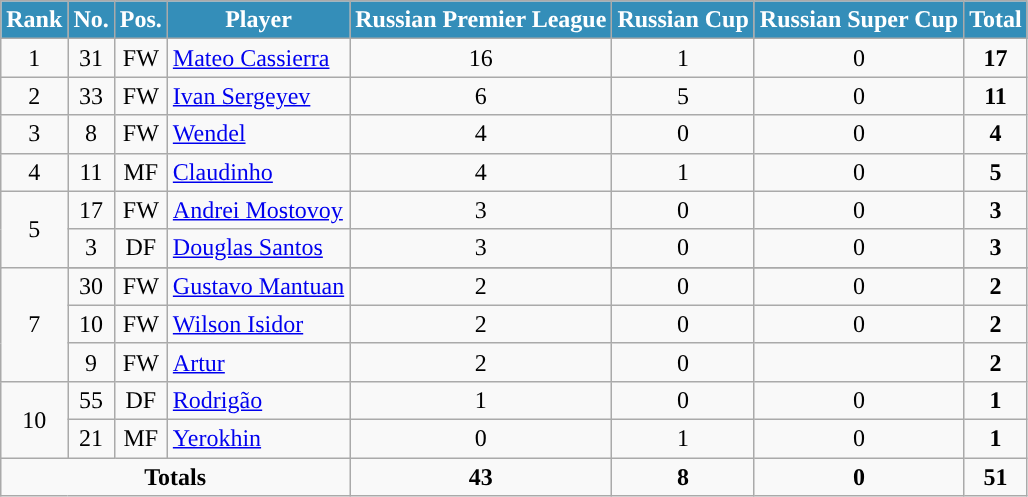<table class="wikitable" style="text-align:center">
<tr>
<th style=background-color:#348EB9;color:#FFFFFF>Rank</th>
<th style=background-color:#348EB9;color:#FFFFFF>No.</th>
<th style=background-color:#348EB9;color:#FFFFFF>Pos.</th>
<th style=background-color:#348EB9;color:#FFFFFF>Player</th>
<th style=background-color:#348EB9;color:#FFFFFF>Russian Premier League</th>
<th style=background-color:#348EB9;color:#FFFFFF>Russian Cup</th>
<th style=background-color:#348EB9;color:#FFFFFF>Russian Super Cup</th>
<th style=background-color:#348EB9;color:#FFFFFF>Total</th>
</tr>
<tr>
<td>1</td>
<td>31</td>
<td>FW</td>
<td align="left"><a href='#'>Mateo Cassierra</a></td>
<td>16</td>
<td>1</td>
<td>0</td>
<td><strong>17</strong></td>
</tr>
<tr>
<td>2</td>
<td>33</td>
<td>FW</td>
<td align="left"><a href='#'>Ivan Sergeyev</a></td>
<td>6</td>
<td>5</td>
<td>0</td>
<td><strong>11</strong></td>
</tr>
<tr>
<td>3</td>
<td>8</td>
<td>FW</td>
<td align="left"><a href='#'>Wendel</a></td>
<td>4</td>
<td>0</td>
<td>0</td>
<td><strong>4</strong></td>
</tr>
<tr>
<td>4</td>
<td>11</td>
<td>MF</td>
<td align="left"><a href='#'>Claudinho</a></td>
<td>4</td>
<td>1</td>
<td>0</td>
<td><strong>5</strong></td>
</tr>
<tr>
<td rowspan="2">5</td>
<td>17</td>
<td>FW</td>
<td align="left"><a href='#'>Andrei Mostovoy</a></td>
<td>3</td>
<td>0</td>
<td>0</td>
<td><strong>3</strong></td>
</tr>
<tr>
<td>3</td>
<td>DF</td>
<td align="left"><a href='#'>Douglas Santos</a></td>
<td>3</td>
<td>0</td>
<td>0</td>
<td><strong>3</strong></td>
</tr>
<tr>
<td rowspan="4">7</td>
</tr>
<tr>
<td>30</td>
<td>FW</td>
<td align="left"><a href='#'>Gustavo Mantuan</a></td>
<td>2</td>
<td>0</td>
<td>0</td>
<td><strong>2</strong></td>
</tr>
<tr>
<td>10</td>
<td>FW</td>
<td align="left"><a href='#'>Wilson Isidor</a></td>
<td>2</td>
<td>0</td>
<td>0</td>
<td><strong>2</strong></td>
</tr>
<tr>
<td>9</td>
<td>FW</td>
<td align="left"><a href='#'>Artur</a></td>
<td>2</td>
<td>0</td>
<td></td>
<td><strong>2</strong></td>
</tr>
<tr>
<td rowspan="2">10</td>
<td>55</td>
<td>DF</td>
<td align="left"><a href='#'>Rodrigão</a></td>
<td>1</td>
<td>0</td>
<td>0</td>
<td><strong>1</strong></td>
</tr>
<tr>
<td>21</td>
<td>MF</td>
<td align="left"><a href='#'>Yerokhin</a></td>
<td>0</td>
<td>1</td>
<td>0</td>
<td><strong>1</strong></td>
</tr>
<tr>
<td colspan=4><strong>Totals</strong></td>
<td><strong>43</strong></td>
<td><strong>8</strong></td>
<td><strong>0</strong></td>
<td><strong>51</strong></td>
</tr>
</table>
